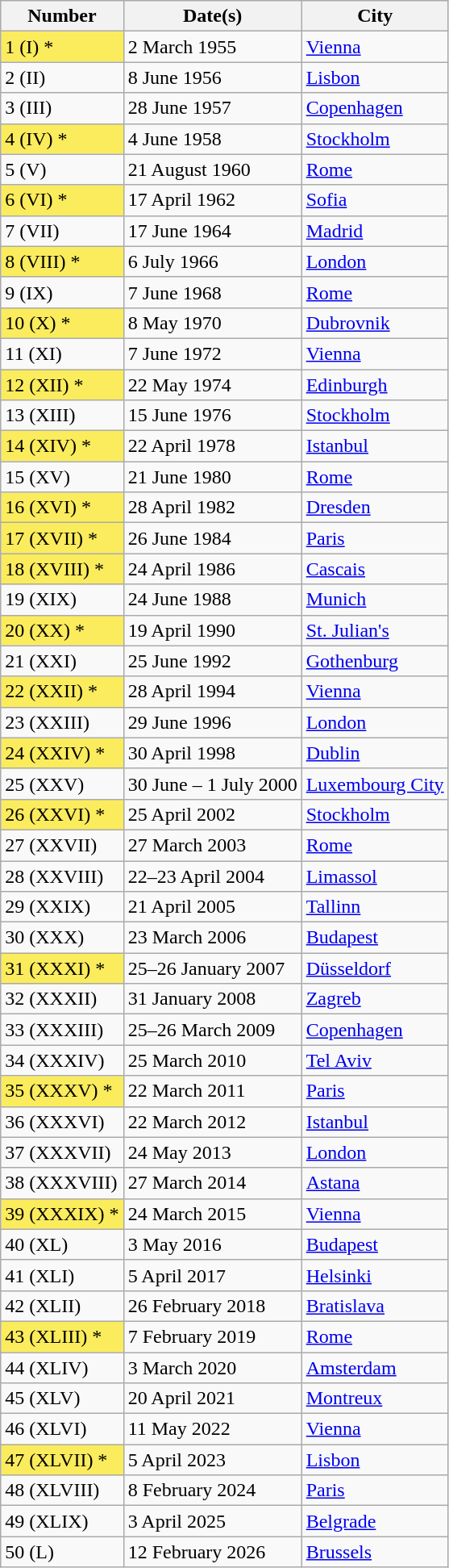<table class="wikitable sortable">
<tr>
<th>Number</th>
<th>Date(s)</th>
<th>City</th>
</tr>
<tr>
<td style="background:#FBEC5D">1 (I) *</td>
<td>2 March 1955</td>
<td> <a href='#'>Vienna</a></td>
</tr>
<tr>
<td>2 (II)</td>
<td>8 June 1956</td>
<td> <a href='#'>Lisbon</a></td>
</tr>
<tr>
<td>3 (III)</td>
<td>28 June 1957</td>
<td> <a href='#'>Copenhagen</a></td>
</tr>
<tr>
<td style="background:#FBEC5D">4 (IV) *</td>
<td>4 June 1958</td>
<td> <a href='#'>Stockholm</a></td>
</tr>
<tr>
<td>5 (V)</td>
<td>21 August 1960</td>
<td> <a href='#'>Rome</a></td>
</tr>
<tr>
<td style="background:#FBEC5D">6 (VI) *</td>
<td>17 April 1962</td>
<td> <a href='#'>Sofia</a></td>
</tr>
<tr>
<td>7 (VII)</td>
<td>17 June 1964</td>
<td> <a href='#'>Madrid</a></td>
</tr>
<tr>
<td style="background:#FBEC5D">8 (VIII) *</td>
<td>6 July 1966</td>
<td> <a href='#'>London</a></td>
</tr>
<tr>
<td>9 (IX)</td>
<td>7 June 1968</td>
<td> <a href='#'>Rome</a></td>
</tr>
<tr>
<td style="background:#FBEC5D">10 (X) *</td>
<td>8 May 1970</td>
<td> <a href='#'>Dubrovnik</a></td>
</tr>
<tr>
<td>11 (XI)</td>
<td>7 June 1972</td>
<td> <a href='#'>Vienna</a></td>
</tr>
<tr>
<td style="background:#FBEC5D">12 (XII) *</td>
<td>22 May 1974</td>
<td> <a href='#'>Edinburgh</a></td>
</tr>
<tr>
<td>13 (XIII)</td>
<td>15 June 1976</td>
<td> <a href='#'>Stockholm</a></td>
</tr>
<tr>
<td style="background:#FBEC5D">14 (XIV) *</td>
<td>22 April 1978</td>
<td> <a href='#'>Istanbul</a></td>
</tr>
<tr>
<td>15 (XV)</td>
<td>21 June 1980</td>
<td> <a href='#'>Rome</a></td>
</tr>
<tr>
<td style="background:#FBEC5D">16 (XVI) *</td>
<td>28 April 1982</td>
<td> <a href='#'>Dresden</a></td>
</tr>
<tr>
<td style="background:#FBEC5D">17 (XVII) *</td>
<td>26 June 1984</td>
<td> <a href='#'>Paris</a></td>
</tr>
<tr>
<td style="background:#FBEC5D">18 (XVIII) *</td>
<td>24 April 1986</td>
<td> <a href='#'>Cascais</a></td>
</tr>
<tr>
<td>19 (XIX)</td>
<td>24 June 1988</td>
<td> <a href='#'>Munich</a></td>
</tr>
<tr>
<td style="background:#FBEC5D">20 (XX) *</td>
<td>19 April 1990</td>
<td> <a href='#'>St. Julian's</a></td>
</tr>
<tr>
<td>21 (XXI)</td>
<td>25 June 1992</td>
<td> <a href='#'>Gothenburg</a></td>
</tr>
<tr>
<td style="background:#FBEC5D">22 (XXII) *</td>
<td>28 April 1994</td>
<td> <a href='#'>Vienna</a></td>
</tr>
<tr>
<td>23 (XXIII)</td>
<td>29 June 1996</td>
<td> <a href='#'>London</a></td>
</tr>
<tr>
<td style="background:#FBEC5D">24 (XXIV) *</td>
<td>30 April 1998</td>
<td> <a href='#'>Dublin</a></td>
</tr>
<tr>
<td>25 (XXV)</td>
<td>30 June – 1 July 2000</td>
<td> <a href='#'>Luxembourg City</a></td>
</tr>
<tr>
<td style="background:#FBEC5D">26 (XXVI) *</td>
<td>25 April 2002</td>
<td> <a href='#'>Stockholm</a></td>
</tr>
<tr>
<td>27 (XXVII)</td>
<td>27 March 2003</td>
<td> <a href='#'>Rome</a></td>
</tr>
<tr>
<td>28 (XXVIII)</td>
<td>22–23 April 2004</td>
<td> <a href='#'>Limassol</a></td>
</tr>
<tr>
<td>29 (XXIX)</td>
<td>21 April 2005</td>
<td> <a href='#'>Tallinn</a></td>
</tr>
<tr>
<td>30 (XXX)</td>
<td>23 March 2006</td>
<td> <a href='#'>Budapest</a></td>
</tr>
<tr>
<td style="background:#FBEC5D">31 (XXXI) *</td>
<td>25–26 January 2007</td>
<td> <a href='#'>Düsseldorf</a></td>
</tr>
<tr>
<td>32 (XXXII)</td>
<td>31 January 2008</td>
<td> <a href='#'>Zagreb</a></td>
</tr>
<tr>
<td>33 (XXXIII)</td>
<td>25–26 March 2009</td>
<td> <a href='#'>Copenhagen</a></td>
</tr>
<tr>
<td>34 (XXXIV)</td>
<td>25 March 2010</td>
<td> <a href='#'>Tel Aviv</a></td>
</tr>
<tr>
<td style="background:#FBEC5D">35 (XXXV) *</td>
<td>22 March 2011</td>
<td> <a href='#'>Paris</a></td>
</tr>
<tr>
<td>36 (XXXVI)</td>
<td>22 March 2012</td>
<td> <a href='#'>Istanbul</a></td>
</tr>
<tr>
<td>37 (XXXVII)</td>
<td>24 May 2013</td>
<td> <a href='#'>London</a></td>
</tr>
<tr>
<td>38 (XXXVIII)</td>
<td>27 March 2014</td>
<td> <a href='#'>Astana</a></td>
</tr>
<tr>
<td style="background:#FBEC5D">39 (XXXIX) *</td>
<td>24 March 2015</td>
<td> <a href='#'>Vienna</a></td>
</tr>
<tr>
<td>40 (XL)</td>
<td>3 May 2016</td>
<td> <a href='#'>Budapest</a></td>
</tr>
<tr>
<td>41 (XLI)</td>
<td>5 April 2017</td>
<td> <a href='#'>Helsinki</a></td>
</tr>
<tr>
<td>42 (XLII)</td>
<td>26 February 2018</td>
<td> <a href='#'>Bratislava</a></td>
</tr>
<tr>
<td style="background:#FBEC5D">43 (XLIII) *</td>
<td>7 February 2019</td>
<td> <a href='#'>Rome</a></td>
</tr>
<tr>
<td>44 (XLIV)</td>
<td>3 March 2020</td>
<td> <a href='#'>Amsterdam</a></td>
</tr>
<tr>
<td>45 (XLV)</td>
<td>20 April 2021</td>
<td> <a href='#'>Montreux</a></td>
</tr>
<tr>
<td>46 (XLVI)</td>
<td>11 May 2022</td>
<td> <a href='#'>Vienna</a></td>
</tr>
<tr>
<td style="background:#FBEC5D">47 (XLVII) *</td>
<td>5 April 2023</td>
<td> <a href='#'>Lisbon</a></td>
</tr>
<tr>
<td>48 (XLVIII)</td>
<td>8 February 2024</td>
<td> <a href='#'>Paris</a></td>
</tr>
<tr>
<td>49 (XLIX)</td>
<td>3 April 2025</td>
<td> <a href='#'>Belgrade</a></td>
</tr>
<tr>
<td>50 (L)</td>
<td>12 February 2026</td>
<td> <a href='#'>Brussels</a></td>
</tr>
</table>
